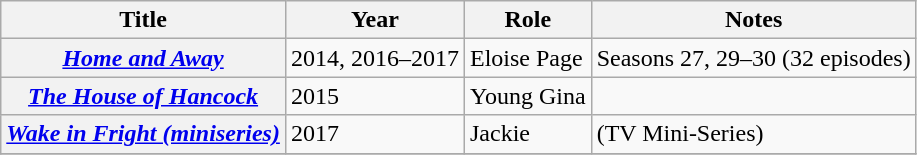<table class="wikitable plainrowheaders sortable">
<tr>
<th scope="col">Title</th>
<th scope="col">Year</th>
<th scope="col">Role</th>
<th scope="col">Notes</th>
</tr>
<tr>
<th scope="row"><em><a href='#'>Home and Away</a></em></th>
<td>2014, 2016–2017</td>
<td>Eloise Page</td>
<td>Seasons 27, 29–30 (32 episodes)</td>
</tr>
<tr>
<th scope="row"><em><a href='#'>The House of Hancock</a></em></th>
<td>2015</td>
<td>Young Gina</td>
<td></td>
</tr>
<tr>
<th scope="row"><em><a href='#'>Wake in Fright (miniseries)</a></em></th>
<td>2017</td>
<td>Jackie</td>
<td>(TV Mini-Series)</td>
</tr>
<tr>
</tr>
</table>
